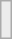<table class="wikitable" style="margin:1em auto;">
<tr>
<td bgcolor="#ECECEC"><br></td>
</tr>
</table>
